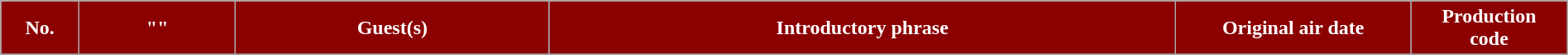<table class="wikitable plainrowheaders" style="width:100%; margin:auto;">
<tr>
<th style="background-color: #8B0000; color:#ffffff" width=5%><abbr>No.</abbr></th>
<th style="background-color: #8B0000; color:#ffffff" width=10%>"<a href='#'></a>"</th>
<th style="background-color: #8B0000; color:#ffffff" width=20%>Guest(s)</th>
<th style="background-color: #8B0000; color:#ffffff" width=40%>Introductory phrase</th>
<th style="background-color: #8B0000; color:#ffffff" width=15%>Original air date</th>
<th style="background-color: #8B0000; color:#ffffff" width=10%>Production <br> code</th>
</tr>
<tr>
</tr>
</table>
